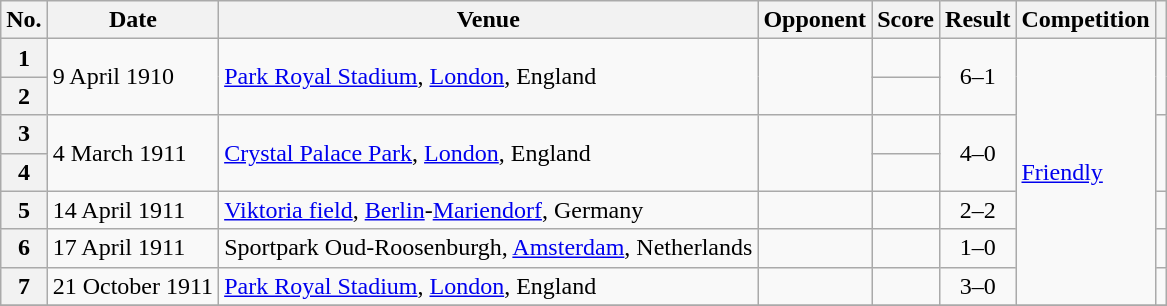<table class="wikitable plainrowheaders sortable">
<tr>
<th scope=col>No.</th>
<th scope=col>Date</th>
<th scope=col>Venue</th>
<th scope=col>Opponent</th>
<th scope=col>Score</th>
<th scope=col>Result</th>
<th scope=col>Competition</th>
<th scope=col class=unsortable></th>
</tr>
<tr>
<th scope=row>1</th>
<td rowspan=2>9 April 1910</td>
<td rowspan=2><a href='#'>Park Royal Stadium</a>, <a href='#'>London</a>, England</td>
<td rowspan=2></td>
<td></td>
<td rowspan=2 style="text-align:center;">6–1</td>
<td rowspan=7><a href='#'>Friendly</a></td>
<td rowspan=2></td>
</tr>
<tr>
<th scope=row>2</th>
<td></td>
</tr>
<tr>
<th scope=row>3</th>
<td rowspan=2>4 March 1911</td>
<td rowspan=2><a href='#'>Crystal Palace Park</a>, <a href='#'>London</a>, England</td>
<td rowspan=2></td>
<td></td>
<td rowspan=2 style="text-align:center;">4–0</td>
<td rowspan=2></td>
</tr>
<tr>
<th scope=row>4</th>
<td></td>
</tr>
<tr>
<th scope=row>5</th>
<td>14 April 1911</td>
<td><a href='#'>Viktoria field</a>, <a href='#'>Berlin</a>-<a href='#'>Mariendorf</a>, Germany</td>
<td></td>
<td></td>
<td style="text-align:center;">2–2</td>
<td></td>
</tr>
<tr>
<th scope=row>6</th>
<td>17 April 1911</td>
<td>Sportpark Oud-Roosenburgh, <a href='#'>Amsterdam</a>, Netherlands</td>
<td></td>
<td></td>
<td style="text-align:center;">1–0</td>
<td></td>
</tr>
<tr>
<th scope=row>7</th>
<td>21 October 1911</td>
<td><a href='#'>Park Royal Stadium</a>, <a href='#'>London</a>, England</td>
<td></td>
<td></td>
<td style="text-align:center;">3–0</td>
<td></td>
</tr>
<tr>
</tr>
</table>
